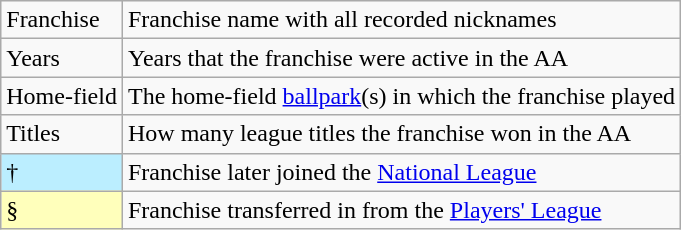<table class="wikitable">
<tr>
<td>Franchise</td>
<td>Franchise name with all recorded nicknames</td>
</tr>
<tr>
<td>Years</td>
<td>Years that the franchise were active in the AA</td>
</tr>
<tr>
<td>Home-field</td>
<td>The home-field <a href='#'>ballpark</a>(s) in which the franchise played</td>
</tr>
<tr>
<td>Titles</td>
<td>How many league titles the franchise won in the AA</td>
</tr>
<tr>
<td style="background-color: #bbeeff">†</td>
<td>Franchise later joined the <a href='#'>National League</a></td>
</tr>
<tr>
<td style="background-color: #ffffbb">§</td>
<td>Franchise transferred in from the <a href='#'>Players' League</a></td>
</tr>
</table>
